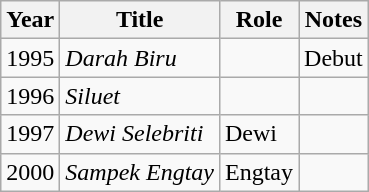<table class="wikitable">
<tr>
<th>Year</th>
<th>Title</th>
<th>Role</th>
<th>Notes</th>
</tr>
<tr>
<td>1995</td>
<td><em>Darah Biru</em></td>
<td></td>
<td>Debut</td>
</tr>
<tr>
<td>1996</td>
<td><em>Siluet</em></td>
<td></td>
<td></td>
</tr>
<tr>
<td>1997</td>
<td><em>Dewi Selebriti</em></td>
<td>Dewi</td>
<td></td>
</tr>
<tr>
<td>2000</td>
<td><em>Sampek Engtay</em></td>
<td>Engtay</td>
<td></td>
</tr>
</table>
